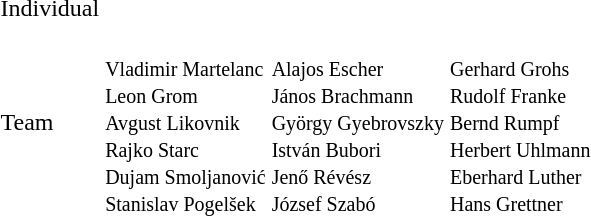<table>
<tr>
<td>Individual</td>
<td></td>
<td></td>
<td></td>
</tr>
<tr>
<td>Team</td>
<td><br><small>Vladimir Martelanc<br>Leon Grom<br>Avgust Likovnik<br>Rajko Starc<br>Dujam Smoljanović<br>Stanislav Pogelšek</small></td>
<td><br><small>Alajos Escher<br>János Brachmann<br>György Gyebrovszky<br>István Bubori<br>Jenő Révész<br>József Szabó</small></td>
<td><br><small>Gerhard Grohs<br>Rudolf Franke<br>Bernd Rumpf<br>Herbert Uhlmann<br>Eberhard Luther<br>Hans Grettner</small></td>
</tr>
</table>
